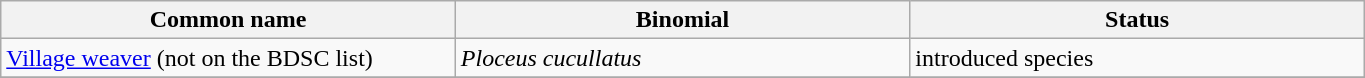<table width=72% class="wikitable">
<tr>
<th width=24%>Common name</th>
<th width=24%>Binomial</th>
<th width=24%>Status</th>
</tr>
<tr>
<td><a href='#'>Village weaver</a> (not on the BDSC list)</td>
<td><em>Ploceus cucullatus</em></td>
<td>introduced species</td>
</tr>
<tr>
</tr>
</table>
